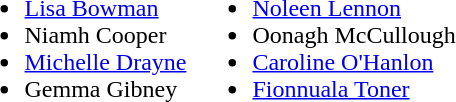<table>
<tr style="vertical-align:top">
<td><br><ul><li><a href='#'>Lisa Bowman</a></li><li>Niamh Cooper</li><li><a href='#'>Michelle Drayne</a></li><li>Gemma Gibney</li></ul></td>
<td><br><ul><li><a href='#'>Noleen Lennon</a></li><li>Oonagh McCullough</li><li><a href='#'>Caroline O'Hanlon</a></li><li><a href='#'>Fionnuala Toner</a></li></ul></td>
</tr>
</table>
